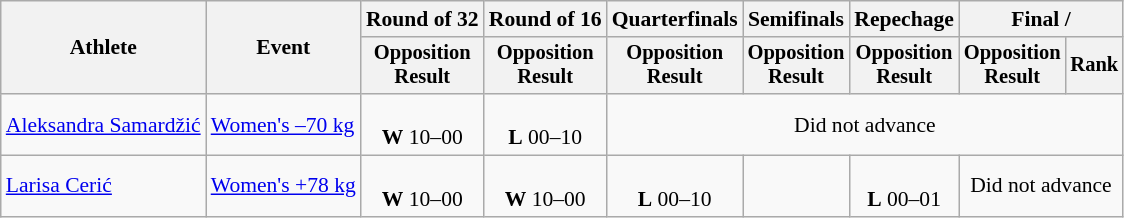<table class="wikitable" style="font-size:90%">
<tr>
<th rowspan="2">Athlete</th>
<th rowspan="2">Event</th>
<th>Round of 32</th>
<th>Round of 16</th>
<th>Quarterfinals</th>
<th>Semifinals</th>
<th>Repechage</th>
<th colspan=2>Final / </th>
</tr>
<tr style="font-size:95%">
<th>Opposition<br>Result</th>
<th>Opposition<br>Result</th>
<th>Opposition<br>Result</th>
<th>Opposition<br>Result</th>
<th>Opposition<br>Result</th>
<th>Opposition<br>Result</th>
<th>Rank</th>
</tr>
<tr align=center>
<td align=left><a href='#'>Aleksandra Samardžić</a></td>
<td align=left><a href='#'>Women's –70 kg</a></td>
<td><br><strong>W</strong> 10–00</td>
<td><br><strong>L</strong> 00–10</td>
<td colspan=5>Did not advance</td>
</tr>
<tr align=center>
<td align=left><a href='#'>Larisa Cerić</a></td>
<td align=left><a href='#'>Women's +78 kg</a></td>
<td><br><strong>W</strong> 10–00</td>
<td><br><strong>W</strong> 10–00</td>
<td><br><strong>L</strong> 00–10</td>
<td></td>
<td><br><strong>L</strong> 00–01</td>
<td Colspan=2>Did not advance</td>
</tr>
</table>
